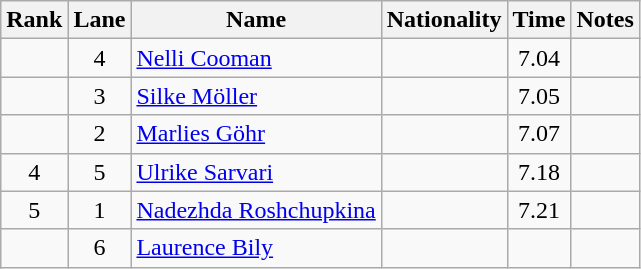<table class="wikitable sortable" style="text-align:center">
<tr>
<th>Rank</th>
<th>Lane</th>
<th>Name</th>
<th>Nationality</th>
<th>Time</th>
<th>Notes</th>
</tr>
<tr>
<td></td>
<td>4</td>
<td align="left"><a href='#'>Nelli Cooman</a></td>
<td align=left></td>
<td>7.04</td>
<td></td>
</tr>
<tr>
<td></td>
<td>3</td>
<td align="left"><a href='#'>Silke Möller</a></td>
<td align=left></td>
<td>7.05</td>
<td></td>
</tr>
<tr>
<td></td>
<td>2</td>
<td align="left"><a href='#'>Marlies Göhr</a></td>
<td align=left></td>
<td>7.07</td>
<td></td>
</tr>
<tr>
<td>4</td>
<td>5</td>
<td align="left"><a href='#'>Ulrike Sarvari</a></td>
<td align=left></td>
<td>7.18</td>
<td></td>
</tr>
<tr>
<td>5</td>
<td>1</td>
<td align="left"><a href='#'>Nadezhda Roshchupkina</a></td>
<td align=left></td>
<td>7.21</td>
<td></td>
</tr>
<tr>
<td></td>
<td>6</td>
<td align="left"><a href='#'>Laurence Bily</a></td>
<td align=left></td>
<td></td>
<td></td>
</tr>
</table>
